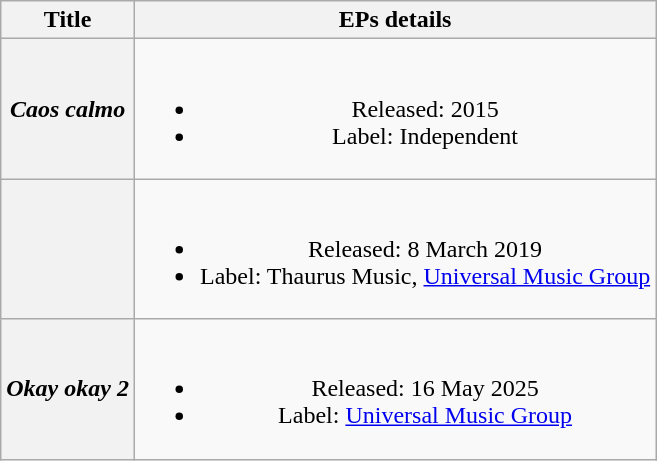<table class="wikitable plainrowheaders" style="text-align:center;">
<tr>
<th scope="col">Title</th>
<th scope="col">EPs details</th>
</tr>
<tr>
<th scope="row"><em>Caos calmo</em><br></th>
<td><br><ul><li>Released: 2015</li><li>Label: Independent</li></ul></td>
</tr>
<tr>
<th scope="row"><em></em></th>
<td><br><ul><li>Released: 8 March 2019</li><li>Label: Thaurus Music, <a href='#'>Universal Music Group</a></li></ul></td>
</tr>
<tr>
<th scope="row"><em>Okay okay 2</em></th>
<td><br><ul><li>Released: 16 May 2025</li><li>Label: <a href='#'>Universal Music Group</a></li></ul></td>
</tr>
</table>
